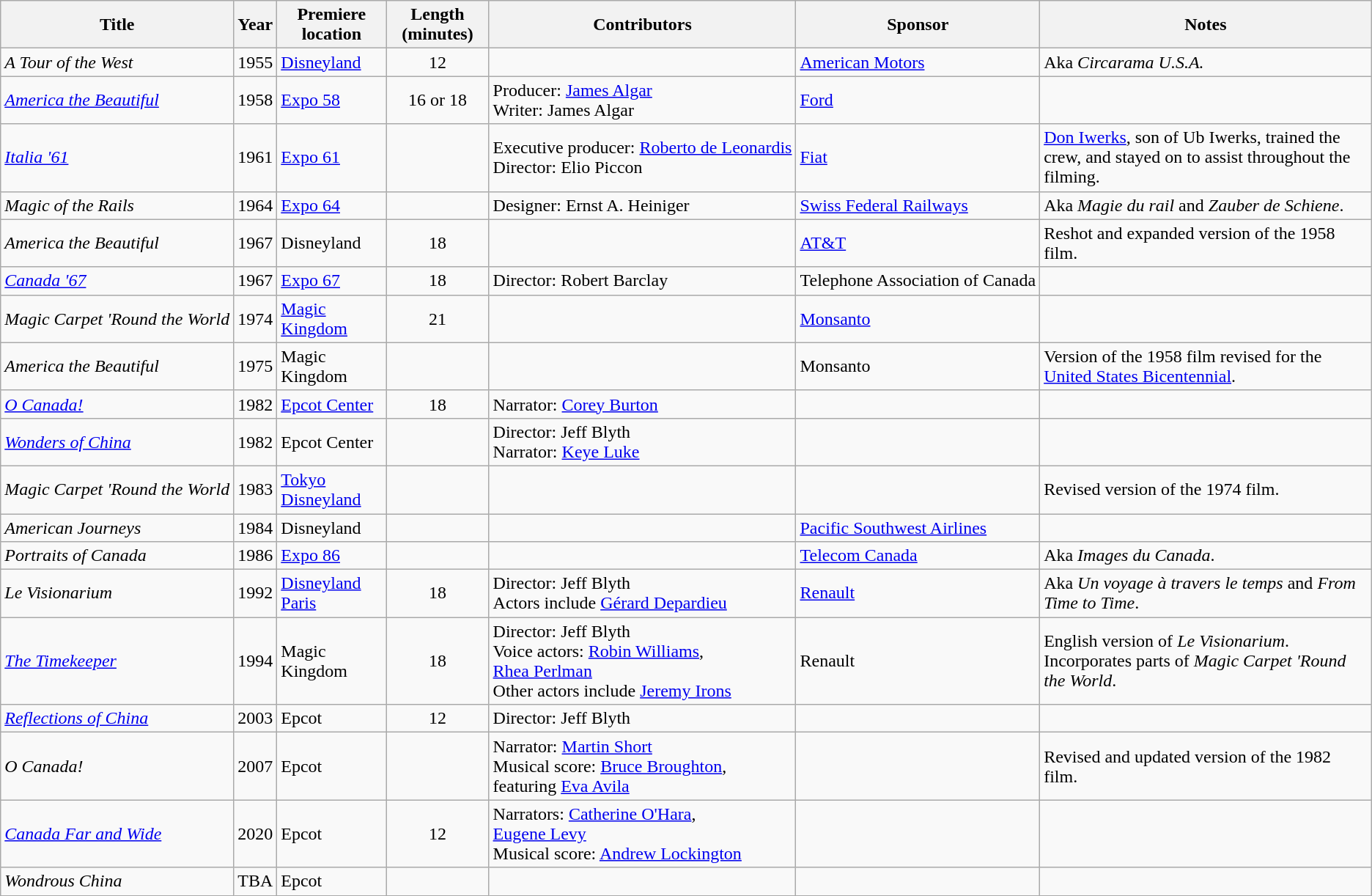<table class="wikitable sortable">
<tr>
<th>Title</th>
<th>Year</th>
<th>Premiere location</th>
<th>Length (minutes)</th>
<th class=unsortable>Contributors</th>
<th>Sponsor</th>
<th class=unsortable>Notes</th>
</tr>
<tr>
<td><em>A Tour of the West</em></td>
<td style="text-align:center;">1955</td>
<td><a href='#'>Disneyland</a></td>
<td style="text-align:center;">12</td>
<td></td>
<td><a href='#'>American Motors</a></td>
<td>Aka <em>Circarama U.S.A.</em></td>
</tr>
<tr>
<td><em><a href='#'>America the Beautiful</a></em></td>
<td style="text-align:center;">1958</td>
<td><a href='#'>Expo 58</a></td>
<td style="text-align:center;">16 or 18</td>
<td>Producer: <a href='#'>James Algar</a><br>Writer: James Algar</td>
<td><a href='#'>Ford</a></td>
<td></td>
</tr>
<tr>
<td><em><a href='#'>Italia '61</a></em></td>
<td style="text-align:center;">1961</td>
<td><a href='#'>Expo 61</a></td>
<td style="text-align:center;"></td>
<td style="white-space: nowrap;">Executive producer: <a href='#'>Roberto de Leonardis</a><br>Director: Elio Piccon</td>
<td><a href='#'>Fiat</a></td>
<td><a href='#'>Don Iwerks</a>, son of Ub Iwerks, trained the crew, and stayed on to assist throughout the filming.</td>
</tr>
<tr>
<td><em>Magic of the Rails</em></td>
<td style="text-align:center;">1964</td>
<td><a href='#'>Expo 64</a></td>
<td style="text-align:center;"></td>
<td>Designer: Ernst A. Heiniger</td>
<td><a href='#'>Swiss Federal Railways</a></td>
<td>Aka <em>Magie du rail</em> and <em>Zauber de Schiene</em>.</td>
</tr>
<tr>
<td><em>America the Beautiful</em></td>
<td style="text-align:center;">1967</td>
<td>Disneyland</td>
<td style="text-align:center;">18</td>
<td></td>
<td><a href='#'>AT&T</a></td>
<td>Reshot and expanded version of the 1958 film.</td>
</tr>
<tr>
<td><em><a href='#'>Canada '67</a></em></td>
<td style="text-align:center;">1967</td>
<td><a href='#'>Expo 67</a></td>
<td style="text-align:center;">18</td>
<td>Director: Robert Barclay</td>
<td style="white-space: nowrap;">Telephone Association of Canada</td>
<td></td>
</tr>
<tr>
<td style="white-space: nowrap;"><em>Magic Carpet 'Round the World</em></td>
<td style="text-align:center;">1974</td>
<td><a href='#'>Magic Kingdom</a></td>
<td style="text-align:center;">21</td>
<td></td>
<td><a href='#'>Monsanto</a></td>
<td></td>
</tr>
<tr>
<td><em>America the Beautiful</em></td>
<td style="text-align:center;">1975</td>
<td>Magic Kingdom</td>
<td style="text-align:center;"></td>
<td></td>
<td>Monsanto</td>
<td>Version of the 1958 film revised for the <a href='#'>United States Bicentennial</a>.</td>
</tr>
<tr>
<td><em><a href='#'>O Canada!</a></em></td>
<td style="text-align:center;">1982</td>
<td><a href='#'>Epcot Center</a></td>
<td style="text-align:center;">18</td>
<td>Narrator: <a href='#'>Corey Burton</a></td>
<td></td>
<td></td>
</tr>
<tr>
<td><em><a href='#'>Wonders of China</a></em></td>
<td style="text-align:center;">1982</td>
<td>Epcot Center</td>
<td style="text-align:center;"></td>
<td>Director: Jeff Blyth<br>Narrator: <a href='#'>Keye Luke</a></td>
<td></td>
<td></td>
</tr>
<tr>
<td style="white-space: nowrap;"><em>Magic Carpet 'Round the World</em></td>
<td style="text-align:center;">1983</td>
<td><a href='#'>Tokyo Disneyland</a></td>
<td style="text-align:center;"></td>
<td></td>
<td></td>
<td>Revised version of the 1974 film.</td>
</tr>
<tr>
<td><em>American Journeys</em></td>
<td style="text-align:center;">1984</td>
<td>Disneyland</td>
<td style="text-align:center;"></td>
<td></td>
<td><a href='#'>Pacific Southwest Airlines</a></td>
<td></td>
</tr>
<tr>
<td><em>Portraits of Canada</em></td>
<td style="text-align:center;">1986</td>
<td><a href='#'>Expo 86</a></td>
<td style="text-align:center;"></td>
<td></td>
<td><a href='#'>Telecom Canada</a></td>
<td>Aka <em>Images du Canada</em>.</td>
</tr>
<tr>
<td><em>Le Visionarium</em></td>
<td style="text-align:center;">1992</td>
<td><a href='#'>Disneyland Paris</a></td>
<td style="text-align:center;">18</td>
<td>Director: Jeff Blyth<br>Actors include <a href='#'>Gérard Depardieu</a></td>
<td><a href='#'>Renault</a></td>
<td>Aka <em>Un voyage à travers le temps</em> and <em>From Time to Time</em>.</td>
</tr>
<tr>
<td><em><a href='#'>The Timekeeper</a></em></td>
<td style="text-align:center;">1994</td>
<td>Magic Kingdom</td>
<td style="text-align:center;">18</td>
<td>Director: Jeff Blyth<br>Voice actors: <a href='#'>Robin Williams</a>,<br><a href='#'>Rhea Perlman</a><br>Other actors include <a href='#'>Jeremy Irons</a></td>
<td>Renault</td>
<td>English version of <em>Le Visionarium</em>. Incorporates parts of <em>Magic Carpet 'Round the World</em>.</td>
</tr>
<tr>
<td><em><a href='#'>Reflections of China</a></em></td>
<td style="text-align:center;">2003</td>
<td>Epcot</td>
<td style="text-align:center;">12</td>
<td>Director: Jeff Blyth</td>
<td></td>
<td></td>
</tr>
<tr>
<td><em>O Canada!</em></td>
<td style="text-align:center;">2007</td>
<td>Epcot</td>
<td style="text-align:center;"></td>
<td>Narrator: <a href='#'>Martin Short</a><br>Musical score: <a href='#'>Bruce Broughton</a>,<br>featuring <a href='#'>Eva Avila</a></td>
<td></td>
<td>Revised and updated version of the 1982 film.</td>
</tr>
<tr>
<td><em><a href='#'>Canada Far and Wide</a></em></td>
<td style="text-align:center;">2020</td>
<td>Epcot</td>
<td style="text-align:center;">12</td>
<td>Narrators: <a href='#'>Catherine O'Hara</a>,<br><a href='#'>Eugene Levy</a><br>Musical score: <a href='#'>Andrew Lockington</a></td>
<td></td>
<td></td>
</tr>
<tr>
<td><em>Wondrous China</em></td>
<td style="text-align:center;">TBA</td>
<td>Epcot</td>
<td style="text-align:center;"></td>
<td></td>
<td></td>
</tr>
</table>
